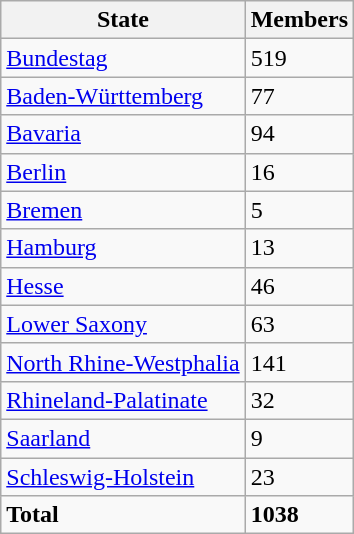<table class="wikitable" style="float:left; margin-top:0;">
<tr>
<th>State</th>
<th>Members</th>
</tr>
<tr>
<td><a href='#'>Bundestag</a></td>
<td>519</td>
</tr>
<tr>
<td><a href='#'>Baden-Württemberg</a></td>
<td>77</td>
</tr>
<tr>
<td><a href='#'>Bavaria</a></td>
<td>94</td>
</tr>
<tr>
<td><a href='#'>Berlin</a></td>
<td>16</td>
</tr>
<tr>
<td><a href='#'>Bremen</a></td>
<td>5</td>
</tr>
<tr>
<td><a href='#'>Hamburg</a></td>
<td>13</td>
</tr>
<tr>
<td><a href='#'>Hesse</a></td>
<td>46</td>
</tr>
<tr>
<td><a href='#'>Lower Saxony</a></td>
<td>63</td>
</tr>
<tr>
<td><a href='#'>North Rhine-Westphalia</a></td>
<td>141</td>
</tr>
<tr>
<td><a href='#'>Rhineland-Palatinate</a></td>
<td>32</td>
</tr>
<tr>
<td><a href='#'>Saarland</a></td>
<td>9</td>
</tr>
<tr>
<td><a href='#'>Schleswig-Holstein</a></td>
<td>23</td>
</tr>
<tr>
<td><strong>Total</strong></td>
<td><strong>1038</strong></td>
</tr>
</table>
